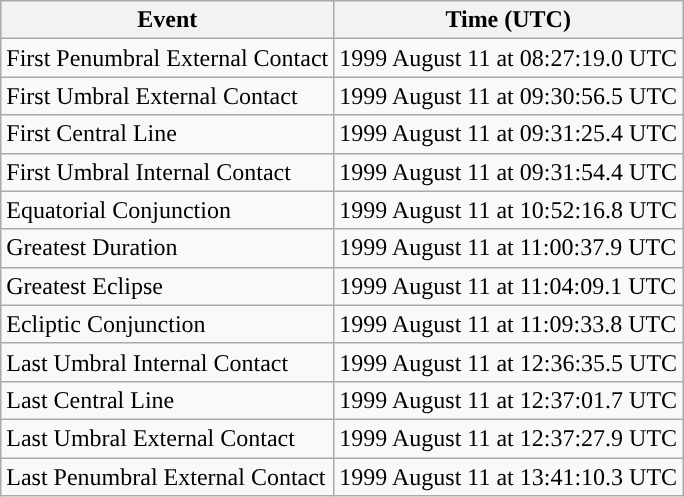<table class="wikitable">
<tr>
<th>Event</th>
<th>Time (UTC)</th>
</tr>
<tr>
<td>First Penumbral External Contact</td>
<td>1999 August 11 at 08:27:19.0 UTC</td>
</tr>
<tr>
<td>First Umbral External Contact</td>
<td>1999 August 11 at 09:30:56.5 UTC</td>
</tr>
<tr>
<td>First Central Line</td>
<td>1999 August 11 at 09:31:25.4 UTC</td>
</tr>
<tr>
<td>First Umbral Internal Contact</td>
<td>1999 August 11 at 09:31:54.4 UTC</td>
</tr>
<tr>
<td>Equatorial Conjunction</td>
<td>1999 August 11 at 10:52:16.8 UTC</td>
</tr>
<tr>
<td>Greatest Duration</td>
<td>1999 August 11 at 11:00:37.9 UTC</td>
</tr>
<tr>
<td>Greatest Eclipse</td>
<td>1999 August 11 at 11:04:09.1 UTC</td>
</tr>
<tr>
<td>Ecliptic Conjunction</td>
<td>1999 August 11 at 11:09:33.8 UTC</td>
</tr>
<tr>
<td>Last Umbral Internal Contact</td>
<td>1999 August 11 at 12:36:35.5 UTC</td>
</tr>
<tr>
<td>Last Central Line</td>
<td>1999 August 11 at 12:37:01.7 UTC</td>
</tr>
<tr>
<td>Last Umbral External Contact</td>
<td>1999 August 11 at 12:37:27.9 UTC</td>
</tr>
<tr>
<td>Last Penumbral External Contact</td>
<td>1999 August 11 at 13:41:10.3 UTC</td>
</tr>
</table>
